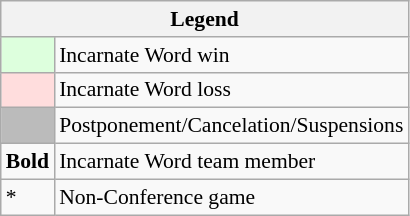<table class="wikitable" style="font-size:90%">
<tr>
<th colspan="2">Legend</th>
</tr>
<tr>
<td bgcolor="#ddffdd"> </td>
<td>Incarnate Word win</td>
</tr>
<tr>
<td bgcolor="#ffdddd"> </td>
<td>Incarnate Word loss</td>
</tr>
<tr>
<td bgcolor="#bbbbbb"> </td>
<td>Postponement/Cancelation/Suspensions</td>
</tr>
<tr>
<td><strong>Bold</strong></td>
<td>Incarnate Word team member</td>
</tr>
<tr>
<td>*</td>
<td>Non-Conference game</td>
</tr>
</table>
